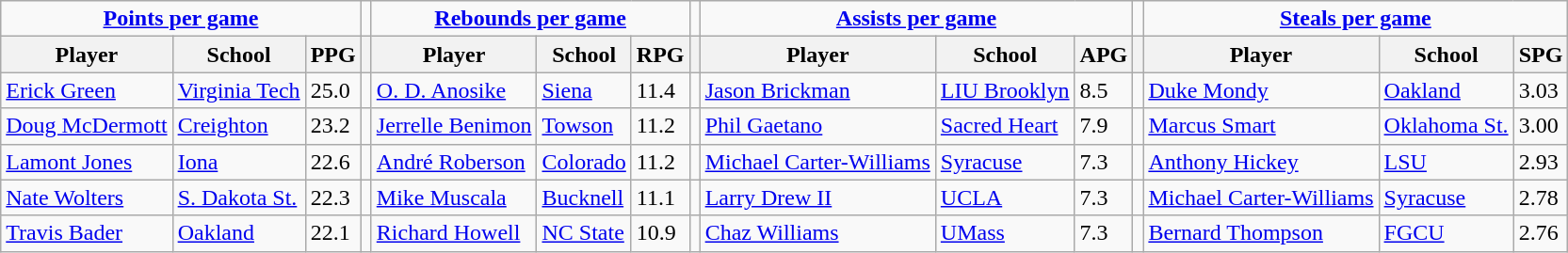<table class="wikitable" style="text-align: left;">
<tr>
<td colspan=3 style="text-align:center;"><strong><a href='#'>Points per game</a></strong></td>
<td></td>
<td colspan=3 style="text-align:center;"><strong><a href='#'>Rebounds per game</a></strong></td>
<td></td>
<td colspan=3 style="text-align:center;"><strong><a href='#'>Assists per game</a></strong></td>
<td></td>
<td colspan=3 style="text-align:center;"><strong><a href='#'>Steals per game</a></strong></td>
</tr>
<tr>
<th>Player</th>
<th>School</th>
<th>PPG</th>
<th></th>
<th>Player</th>
<th>School</th>
<th>RPG</th>
<th></th>
<th>Player</th>
<th>School</th>
<th>APG</th>
<th></th>
<th>Player</th>
<th>School</th>
<th>SPG</th>
</tr>
<tr>
<td align="left"><a href='#'>Erick Green</a></td>
<td><a href='#'>Virginia Tech</a></td>
<td>25.0</td>
<td></td>
<td><a href='#'>O. D. Anosike</a></td>
<td><a href='#'>Siena</a></td>
<td>11.4</td>
<td></td>
<td><a href='#'>Jason Brickman</a></td>
<td><a href='#'>LIU Brooklyn</a></td>
<td>8.5</td>
<td></td>
<td><a href='#'>Duke Mondy</a></td>
<td><a href='#'>Oakland</a></td>
<td>3.03</td>
</tr>
<tr>
<td align="left"><a href='#'>Doug McDermott</a></td>
<td><a href='#'>Creighton</a></td>
<td>23.2</td>
<td></td>
<td><a href='#'>Jerrelle Benimon</a></td>
<td><a href='#'>Towson</a></td>
<td>11.2</td>
<td></td>
<td><a href='#'>Phil Gaetano</a></td>
<td><a href='#'>Sacred Heart</a></td>
<td>7.9</td>
<td></td>
<td><a href='#'>Marcus Smart</a></td>
<td><a href='#'>Oklahoma St.</a></td>
<td>3.00</td>
</tr>
<tr>
<td align="left"><a href='#'>Lamont Jones</a></td>
<td><a href='#'>Iona</a></td>
<td>22.6</td>
<td></td>
<td><a href='#'>André Roberson</a></td>
<td><a href='#'>Colorado</a></td>
<td>11.2</td>
<td></td>
<td><a href='#'>Michael Carter-Williams</a></td>
<td><a href='#'>Syracuse</a></td>
<td>7.3</td>
<td></td>
<td><a href='#'>Anthony Hickey</a></td>
<td><a href='#'>LSU</a></td>
<td>2.93</td>
</tr>
<tr>
<td align="left"><a href='#'>Nate Wolters</a></td>
<td><a href='#'>S. Dakota St.</a></td>
<td>22.3</td>
<td></td>
<td><a href='#'>Mike Muscala</a></td>
<td><a href='#'>Bucknell</a></td>
<td>11.1</td>
<td></td>
<td><a href='#'>Larry Drew II</a></td>
<td><a href='#'>UCLA</a></td>
<td>7.3</td>
<td></td>
<td><a href='#'>Michael Carter-Williams</a></td>
<td><a href='#'>Syracuse</a></td>
<td>2.78</td>
</tr>
<tr>
<td align="left"><a href='#'>Travis Bader</a></td>
<td><a href='#'>Oakland</a></td>
<td>22.1</td>
<td></td>
<td><a href='#'>Richard Howell</a></td>
<td><a href='#'>NC State</a></td>
<td>10.9</td>
<td></td>
<td><a href='#'>Chaz Williams</a></td>
<td><a href='#'>UMass</a></td>
<td>7.3</td>
<td></td>
<td><a href='#'>Bernard Thompson</a></td>
<td><a href='#'>FGCU</a></td>
<td>2.76</td>
</tr>
</table>
